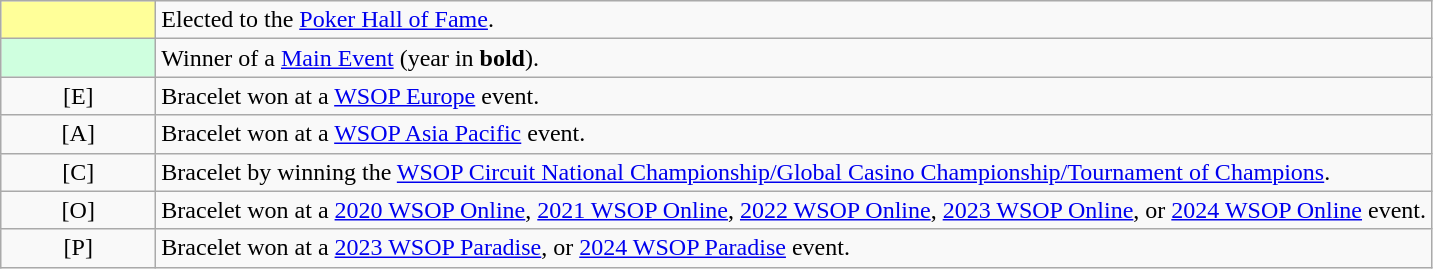<table class="wikitable">
<tr>
<td style="background-color:#FFFF99; width:6em;"></td>
<td>Elected to the <a href='#'>Poker Hall of Fame</a>.</td>
</tr>
<tr>
<td style="background-color:#CFFFDF; width:6em;"></td>
<td>Winner of a <a href='#'>Main Event</a> (year in <strong>bold</strong>).</td>
</tr>
<tr>
<td align="center" width:6em;">[E]</td>
<td>Bracelet won at a <a href='#'>WSOP Europe</a> event.</td>
</tr>
<tr>
<td align="center" width:6em;">[A]</td>
<td>Bracelet won at a <a href='#'>WSOP Asia Pacific</a> event.</td>
</tr>
<tr>
<td align="center" width:6em;">[C]</td>
<td>Bracelet by winning the <a href='#'>WSOP Circuit National Championship/Global Casino Championship/Tournament of Champions</a>.</td>
</tr>
<tr>
<td align="center" width:6em;">[O]</td>
<td>Bracelet won at a <a href='#'>2020 WSOP Online</a>, <a href='#'>2021 WSOP Online</a>, <a href='#'>2022 WSOP Online</a>, <a href='#'>2023 WSOP Online</a>, or <a href='#'>2024 WSOP Online</a> event.</td>
</tr>
<tr>
<td align="center" width:6em;">[P]</td>
<td>Bracelet won at a <a href='#'>2023 WSOP Paradise</a>, or <a href='#'>2024 WSOP Paradise</a> event.</td>
</tr>
</table>
